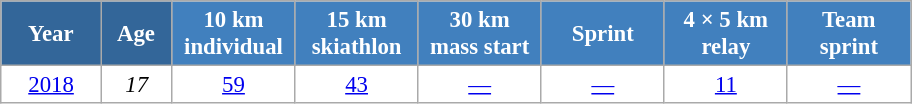<table class="wikitable" style="font-size:95%; text-align:center; border:grey solid 1px; border-collapse:collapse; background:#ffffff;">
<tr>
<th style="background-color:#369; color:white; width:60px;"> Year </th>
<th style="background-color:#369; color:white; width:40px;"> Age </th>
<th style="background-color:#4180be; color:white; width:75px;"> 10 km <br> individual </th>
<th style="background-color:#4180be; color:white; width:75px;"> 15 km <br> skiathlon </th>
<th style="background-color:#4180be; color:white; width:75px;"> 30 km <br> mass start </th>
<th style="background-color:#4180be; color:white; width:75px;"> Sprint </th>
<th style="background-color:#4180be; color:white; width:75px;"> 4 × 5 km <br> relay </th>
<th style="background-color:#4180be; color:white; width:75px;"> Team <br> sprint </th>
</tr>
<tr>
<td><a href='#'>2018</a></td>
<td><em>17</em></td>
<td><a href='#'>59</a></td>
<td><a href='#'>43</a></td>
<td><a href='#'>—</a></td>
<td><a href='#'>—</a></td>
<td><a href='#'>11</a></td>
<td><a href='#'>—</a></td>
</tr>
</table>
